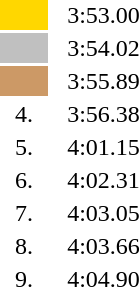<table style="text-align:center">
<tr>
<td width=30 bgcolor=gold></td>
<td align=left></td>
<td width=60>3:53.00</td>
</tr>
<tr>
<td bgcolor=silver></td>
<td align=left></td>
<td>3:54.02</td>
</tr>
<tr>
<td bgcolor=cc9966></td>
<td align=left></td>
<td>3:55.89</td>
</tr>
<tr>
<td>4.</td>
<td align=left></td>
<td>3:56.38</td>
</tr>
<tr>
<td>5.</td>
<td align=left></td>
<td>4:01.15</td>
</tr>
<tr>
<td>6.</td>
<td align=left></td>
<td>4:02.31</td>
</tr>
<tr>
<td>7.</td>
<td align=left></td>
<td>4:03.05</td>
</tr>
<tr>
<td>8.</td>
<td align=left></td>
<td>4:03.66</td>
</tr>
<tr>
<td>9.</td>
<td align=left></td>
<td>4:04.90</td>
</tr>
</table>
